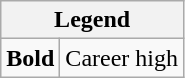<table class="wikitable mw-collapsible">
<tr>
<th colspan="2">Legend</th>
</tr>
<tr>
<td><strong>Bold</strong></td>
<td>Career high</td>
</tr>
</table>
